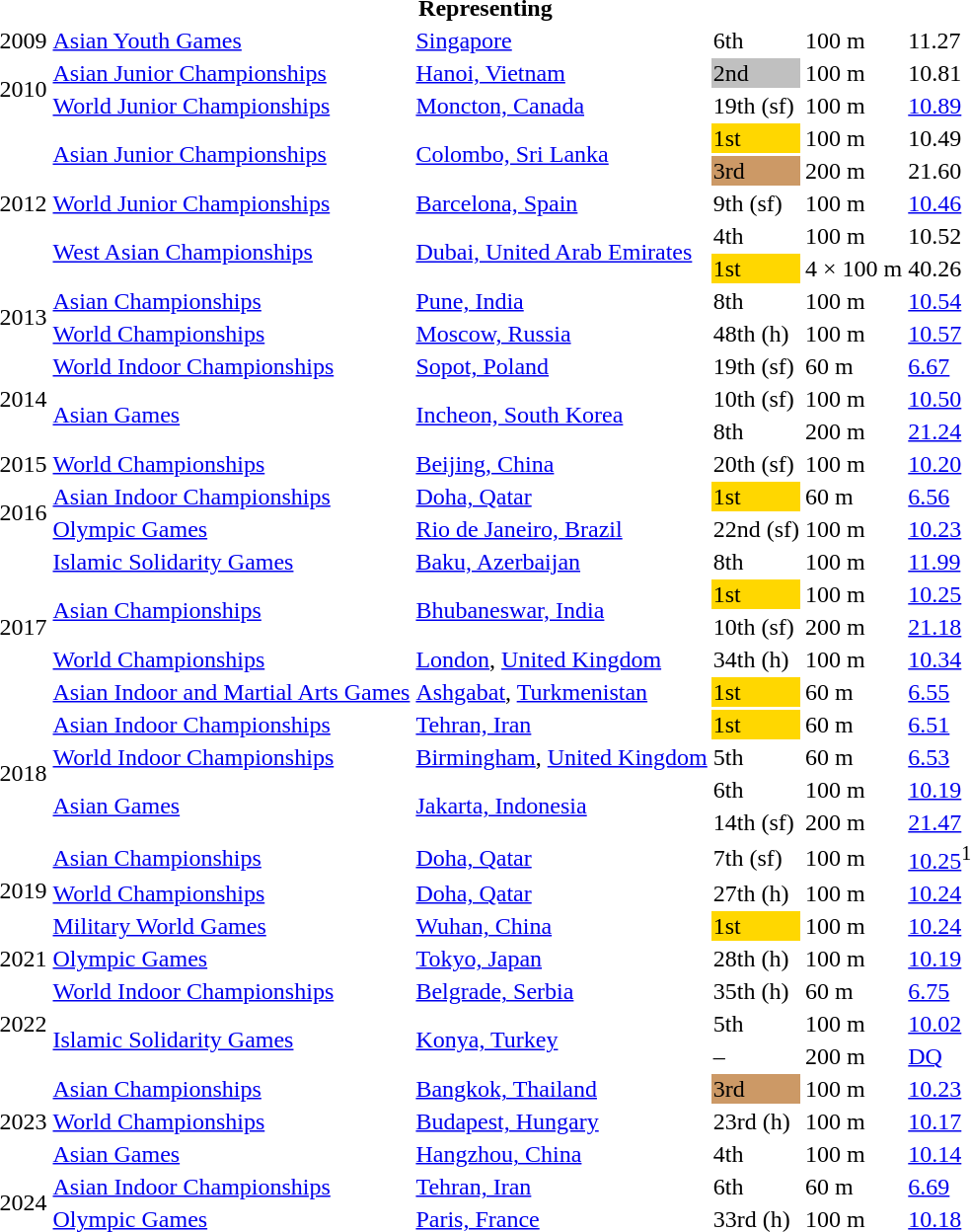<table>
<tr>
<th colspan="6">Representing </th>
</tr>
<tr>
<td>2009</td>
<td><a href='#'>Asian Youth Games</a></td>
<td><a href='#'>Singapore</a></td>
<td>6th</td>
<td>100 m</td>
<td>11.27</td>
</tr>
<tr>
<td rowspan=2>2010</td>
<td><a href='#'>Asian Junior Championships</a></td>
<td><a href='#'>Hanoi, Vietnam</a></td>
<td bgcolor=silver>2nd</td>
<td>100 m</td>
<td>10.81</td>
</tr>
<tr>
<td><a href='#'>World Junior Championships</a></td>
<td><a href='#'>Moncton, Canada</a></td>
<td>19th (sf)</td>
<td>100 m</td>
<td><a href='#'>10.89</a></td>
</tr>
<tr>
<td rowspan=5>2012</td>
<td rowspan=2><a href='#'>Asian Junior Championships</a></td>
<td rowspan=2><a href='#'>Colombo, Sri Lanka</a></td>
<td bgcolor=gold>1st</td>
<td>100 m</td>
<td>10.49</td>
</tr>
<tr>
<td bgcolor=cc9966>3rd</td>
<td>200 m</td>
<td>21.60</td>
</tr>
<tr>
<td><a href='#'>World Junior Championships</a></td>
<td><a href='#'>Barcelona, Spain</a></td>
<td>9th (sf)</td>
<td>100 m</td>
<td><a href='#'>10.46</a></td>
</tr>
<tr>
<td rowspan=2><a href='#'>West Asian Championships</a></td>
<td rowspan=2><a href='#'>Dubai, United Arab Emirates</a></td>
<td>4th</td>
<td>100 m</td>
<td>10.52</td>
</tr>
<tr>
<td bgcolor=gold>1st</td>
<td>4 × 100 m</td>
<td>40.26</td>
</tr>
<tr>
<td rowspan=2>2013</td>
<td><a href='#'>Asian Championships</a></td>
<td><a href='#'>Pune, India</a></td>
<td>8th</td>
<td>100 m</td>
<td><a href='#'>10.54</a></td>
</tr>
<tr>
<td><a href='#'>World Championships</a></td>
<td><a href='#'>Moscow, Russia</a></td>
<td>48th (h)</td>
<td>100 m</td>
<td><a href='#'>10.57</a></td>
</tr>
<tr>
<td rowspan=3>2014</td>
<td><a href='#'>World Indoor Championships</a></td>
<td><a href='#'>Sopot, Poland</a></td>
<td>19th (sf)</td>
<td>60 m</td>
<td><a href='#'>6.67</a></td>
</tr>
<tr>
<td rowspan=2><a href='#'>Asian Games</a></td>
<td rowspan=2><a href='#'>Incheon, South Korea</a></td>
<td>10th (sf)</td>
<td>100 m</td>
<td><a href='#'>10.50</a></td>
</tr>
<tr>
<td>8th</td>
<td>200 m</td>
<td><a href='#'>21.24</a></td>
</tr>
<tr>
<td>2015</td>
<td><a href='#'>World Championships</a></td>
<td><a href='#'>Beijing, China</a></td>
<td>20th (sf)</td>
<td>100 m</td>
<td><a href='#'>10.20</a></td>
</tr>
<tr>
<td rowspan=2>2016</td>
<td><a href='#'>Asian Indoor Championships</a></td>
<td><a href='#'>Doha, Qatar</a></td>
<td bgcolor=gold>1st</td>
<td>60 m</td>
<td><a href='#'>6.56</a></td>
</tr>
<tr>
<td><a href='#'>Olympic Games</a></td>
<td><a href='#'>Rio de Janeiro, Brazil</a></td>
<td>22nd (sf)</td>
<td>100 m</td>
<td><a href='#'>10.23</a></td>
</tr>
<tr>
<td rowspan=5>2017</td>
<td><a href='#'>Islamic Solidarity Games</a></td>
<td><a href='#'>Baku, Azerbaijan</a></td>
<td>8th</td>
<td>100 m</td>
<td><a href='#'>11.99</a></td>
</tr>
<tr>
<td rowspan=2><a href='#'>Asian Championships</a></td>
<td rowspan=2><a href='#'>Bhubaneswar, India</a></td>
<td bgcolor=gold>1st</td>
<td>100 m</td>
<td><a href='#'>10.25</a></td>
</tr>
<tr>
<td>10th (sf)</td>
<td>200 m</td>
<td><a href='#'>21.18</a></td>
</tr>
<tr>
<td><a href='#'>World Championships</a></td>
<td><a href='#'>London</a>, <a href='#'>United Kingdom</a></td>
<td>34th (h)</td>
<td>100 m</td>
<td><a href='#'>10.34</a></td>
</tr>
<tr>
<td><a href='#'>Asian Indoor and Martial Arts Games</a></td>
<td><a href='#'>Ashgabat</a>, <a href='#'>Turkmenistan</a></td>
<td bgcolor=gold>1st</td>
<td>60 m</td>
<td><a href='#'>6.55</a></td>
</tr>
<tr>
<td rowspan=4>2018</td>
<td><a href='#'>Asian Indoor Championships</a></td>
<td><a href='#'>Tehran, Iran</a></td>
<td bgcolor=gold>1st</td>
<td>60 m</td>
<td><a href='#'>6.51</a></td>
</tr>
<tr>
<td><a href='#'>World Indoor Championships</a></td>
<td><a href='#'>Birmingham</a>, <a href='#'>United Kingdom</a></td>
<td>5th</td>
<td>60 m</td>
<td><a href='#'>6.53</a></td>
</tr>
<tr>
<td rowspan=2><a href='#'>Asian Games</a></td>
<td rowspan=2><a href='#'>Jakarta, Indonesia</a></td>
<td>6th</td>
<td>100 m</td>
<td><a href='#'>10.19</a></td>
</tr>
<tr>
<td>14th (sf)</td>
<td>200 m</td>
<td><a href='#'>21.47</a></td>
</tr>
<tr>
<td rowspan=3>2019</td>
<td><a href='#'>Asian Championships</a></td>
<td><a href='#'>Doha, Qatar</a></td>
<td>7th (sf)</td>
<td>100 m</td>
<td><a href='#'>10.25</a><sup>1</sup></td>
</tr>
<tr>
<td><a href='#'>World Championships</a></td>
<td><a href='#'>Doha, Qatar</a></td>
<td>27th (h)</td>
<td>100 m</td>
<td><a href='#'>10.24</a></td>
</tr>
<tr>
<td><a href='#'> Military World Games</a></td>
<td><a href='#'>Wuhan, China</a></td>
<td bgcolor=gold>1st</td>
<td>100 m</td>
<td><a href='#'>10.24</a></td>
</tr>
<tr>
<td>2021</td>
<td><a href='#'>Olympic Games</a></td>
<td><a href='#'>Tokyo, Japan</a></td>
<td>28th (h)</td>
<td>100 m</td>
<td><a href='#'>10.19</a></td>
</tr>
<tr>
<td rowspan=3>2022</td>
<td><a href='#'>World Indoor Championships</a></td>
<td><a href='#'>Belgrade, Serbia</a></td>
<td>35th (h)</td>
<td>60 m</td>
<td><a href='#'>6.75</a></td>
</tr>
<tr>
<td rowspan=2><a href='#'>Islamic Solidarity Games</a></td>
<td rowspan=2><a href='#'>Konya, Turkey</a></td>
<td>5th</td>
<td>100 m</td>
<td><a href='#'>10.02</a></td>
</tr>
<tr>
<td>–</td>
<td>200 m</td>
<td><a href='#'>DQ</a></td>
</tr>
<tr>
<td rowspan=3>2023</td>
<td><a href='#'>Asian Championships</a></td>
<td><a href='#'>Bangkok, Thailand</a></td>
<td bgcolor=cc9966>3rd</td>
<td>100 m</td>
<td><a href='#'>10.23</a></td>
</tr>
<tr>
<td><a href='#'>World Championships</a></td>
<td><a href='#'>Budapest, Hungary</a></td>
<td>23rd (h)</td>
<td>100 m</td>
<td><a href='#'>10.17</a></td>
</tr>
<tr>
<td><a href='#'>Asian Games</a></td>
<td><a href='#'>Hangzhou, China</a></td>
<td>4th</td>
<td>100 m</td>
<td><a href='#'>10.14</a></td>
</tr>
<tr>
<td rowspan=2>2024</td>
<td><a href='#'>Asian Indoor Championships</a></td>
<td><a href='#'>Tehran, Iran</a></td>
<td>6th</td>
<td>60 m</td>
<td><a href='#'>6.69</a></td>
</tr>
<tr>
<td><a href='#'>Olympic Games</a></td>
<td><a href='#'>Paris, France</a></td>
<td>33rd (h)</td>
<td>100 m</td>
<td><a href='#'>10.18</a></td>
</tr>
</table>
